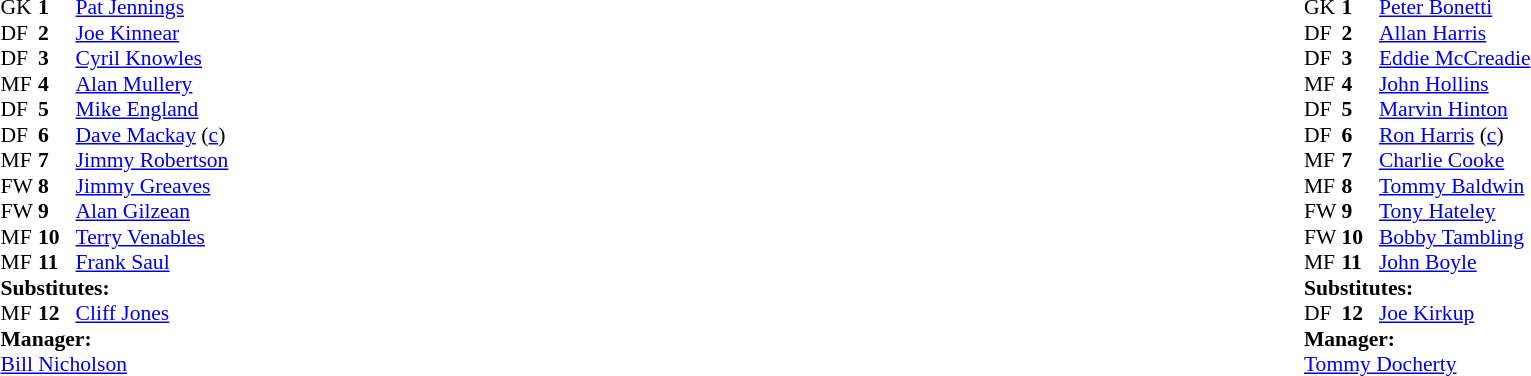<table width="100%">
<tr>
<td valign="top" width="50%"><br><table style="font-size: 90%" cellspacing="0" cellpadding="0">
<tr>
<td colspan="4"></td>
</tr>
<tr>
<th width=25></th>
<th width=25></th>
</tr>
<tr>
<td>GK</td>
<td><strong>1</strong></td>
<td> <a href='#'>Pat Jennings</a></td>
</tr>
<tr>
<td>DF</td>
<td><strong>2</strong></td>
<td> <a href='#'>Joe Kinnear</a></td>
</tr>
<tr>
<td>DF</td>
<td><strong>3</strong></td>
<td> <a href='#'>Cyril Knowles</a></td>
</tr>
<tr>
<td>MF</td>
<td><strong>4</strong></td>
<td> <a href='#'>Alan Mullery</a></td>
</tr>
<tr>
<td>DF</td>
<td><strong>5</strong></td>
<td> <a href='#'>Mike England</a></td>
</tr>
<tr>
<td>DF</td>
<td><strong>6</strong></td>
<td> <a href='#'>Dave Mackay</a> (<a href='#'>c</a>)</td>
</tr>
<tr>
<td>MF</td>
<td><strong>7</strong></td>
<td> <a href='#'>Jimmy Robertson</a></td>
</tr>
<tr>
<td>FW</td>
<td><strong>8</strong></td>
<td> <a href='#'>Jimmy Greaves</a></td>
</tr>
<tr>
<td>FW</td>
<td><strong>9</strong></td>
<td> <a href='#'>Alan Gilzean</a></td>
</tr>
<tr>
<td>MF</td>
<td><strong>10</strong></td>
<td> <a href='#'>Terry Venables</a></td>
</tr>
<tr>
<td>MF</td>
<td><strong>11</strong></td>
<td> <a href='#'>Frank Saul</a></td>
</tr>
<tr>
<td colspan=3><strong>Substitutes:</strong></td>
</tr>
<tr>
<td>MF</td>
<td><strong>12</strong></td>
<td> <a href='#'>Cliff Jones</a></td>
</tr>
<tr>
<td colspan=3><strong>Manager:</strong></td>
</tr>
<tr>
<td colspan=4> <a href='#'>Bill Nicholson</a></td>
</tr>
</table>
</td>
<td valign="top" width="50%"><br><table style="font-size: 90%" cellspacing="0" cellpadding="0" align=center>
<tr>
<td colspan="4"></td>
</tr>
<tr>
<th width=25></th>
<th width=25></th>
</tr>
<tr>
<td>GK</td>
<td><strong>1</strong></td>
<td> <a href='#'>Peter Bonetti</a></td>
</tr>
<tr>
<td>DF</td>
<td><strong>2</strong></td>
<td> <a href='#'>Allan Harris</a></td>
</tr>
<tr>
<td>DF</td>
<td><strong>3</strong></td>
<td> <a href='#'>Eddie McCreadie</a></td>
</tr>
<tr>
<td>MF</td>
<td><strong>4</strong></td>
<td> <a href='#'>John Hollins</a></td>
</tr>
<tr>
<td>DF</td>
<td><strong>5</strong></td>
<td> <a href='#'>Marvin Hinton</a></td>
</tr>
<tr>
<td>DF</td>
<td><strong>6</strong></td>
<td> <a href='#'>Ron Harris</a> (<a href='#'>c</a>)</td>
</tr>
<tr>
<td>MF</td>
<td><strong>7</strong></td>
<td> <a href='#'>Charlie Cooke</a></td>
</tr>
<tr>
<td>MF</td>
<td><strong>8</strong></td>
<td> <a href='#'>Tommy Baldwin</a></td>
</tr>
<tr>
<td>FW</td>
<td><strong>9</strong></td>
<td> <a href='#'>Tony Hateley</a></td>
</tr>
<tr>
<td>FW</td>
<td><strong>10</strong></td>
<td> <a href='#'>Bobby Tambling</a></td>
</tr>
<tr>
<td>MF</td>
<td><strong>11</strong></td>
<td> <a href='#'>John Boyle</a></td>
</tr>
<tr>
<td colspan=3><strong>Substitutes:</strong></td>
</tr>
<tr>
<td>DF</td>
<td><strong>12</strong></td>
<td> <a href='#'>Joe Kirkup</a></td>
</tr>
<tr>
<td colspan=3><strong>Manager:</strong></td>
</tr>
<tr>
<td colspan=4> <a href='#'>Tommy Docherty</a></td>
</tr>
</table>
</td>
</tr>
</table>
